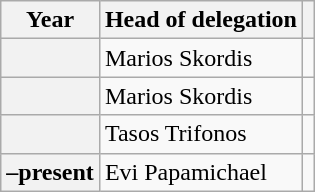<table class="wikitable plainrowheaders">
<tr>
<th>Year</th>
<th>Head of delegation</th>
<th></th>
</tr>
<tr>
<th scope="row"></th>
<td>Marios Skordis</td>
<td></td>
</tr>
<tr>
<th scope="row"></th>
<td>Marios Skordis</td>
<td></td>
</tr>
<tr>
<th scope="row"></th>
<td>Tasos Trifonos</td>
<td></td>
</tr>
<tr>
<th scope="row">–present</th>
<td>Evi Papamichael</td>
<td></td>
</tr>
</table>
